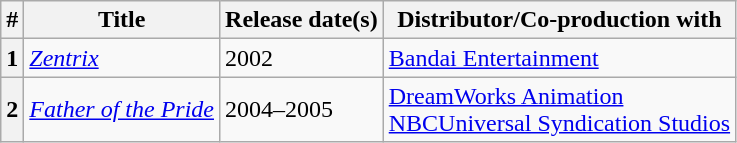<table class="wikitable sortable">
<tr>
<th>#</th>
<th scope="col">Title</th>
<th scope="col">Release date(s)</th>
<th scope="col">Distributor/Co-production with</th>
</tr>
<tr>
<th>1</th>
<td scope="row"><em><a href='#'>Zentrix</a></em></td>
<td>2002</td>
<td><a href='#'>Bandai Entertainment</a></td>
</tr>
<tr>
<th>2</th>
<td scope="row"><em><a href='#'>Father of the Pride</a></em></td>
<td>2004–2005</td>
<td><a href='#'>DreamWorks Animation</a><br><a href='#'>NBCUniversal Syndication Studios</a></td>
</tr>
</table>
